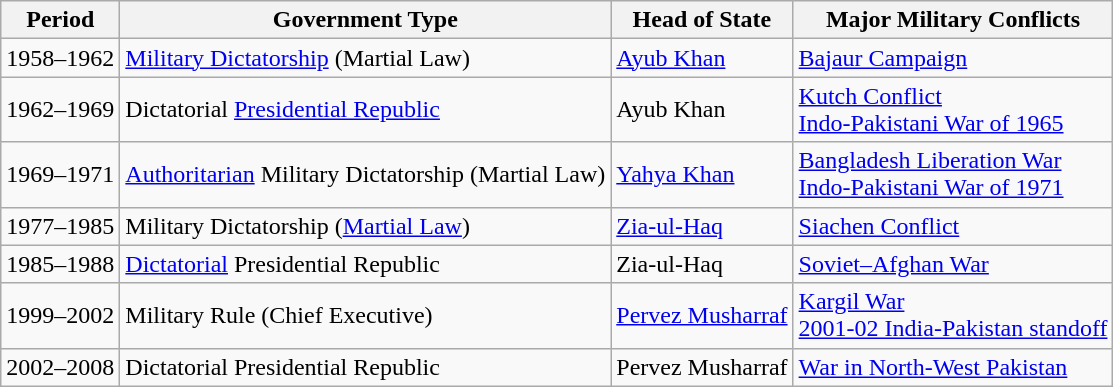<table class="wikitable">
<tr>
<th>Period</th>
<th>Government Type</th>
<th>Head of State</th>
<th>Major Military Conflicts</th>
</tr>
<tr>
<td>1958–1962</td>
<td><a href='#'>Military Dictatorship</a> (Martial Law)</td>
<td><a href='#'>Ayub Khan</a></td>
<td><a href='#'>Bajaur Campaign</a></td>
</tr>
<tr>
<td>1962–1969</td>
<td>Dictatorial <a href='#'>Presidential Republic</a></td>
<td>Ayub Khan</td>
<td><a href='#'>Kutch Conflict</a><br> <a href='#'>Indo-Pakistani War of 1965</a></td>
</tr>
<tr>
<td>1969–1971</td>
<td><a href='#'>Authoritarian</a> Military Dictatorship (Martial Law)</td>
<td><a href='#'>Yahya Khan</a></td>
<td><a href='#'>Bangladesh Liberation War</a><br> <a href='#'>Indo-Pakistani War of 1971</a></td>
</tr>
<tr>
<td>1977–1985</td>
<td>Military Dictatorship (<a href='#'>Martial Law</a>)</td>
<td><a href='#'>Zia-ul-Haq</a></td>
<td><a href='#'>Siachen Conflict</a></td>
</tr>
<tr>
<td>1985–1988</td>
<td><a href='#'>Dictatorial</a> Presidential Republic</td>
<td>Zia-ul-Haq</td>
<td><a href='#'>Soviet–Afghan War</a></td>
</tr>
<tr>
<td>1999–2002</td>
<td>Military Rule (Chief Executive)</td>
<td><a href='#'>Pervez Musharraf</a></td>
<td><a href='#'>Kargil War</a><br> <a href='#'>2001-02 India-Pakistan standoff</a></td>
</tr>
<tr>
<td>2002–2008</td>
<td>Dictatorial Presidential Republic</td>
<td>Pervez Musharraf</td>
<td><a href='#'>War in North-West Pakistan</a></td>
</tr>
</table>
